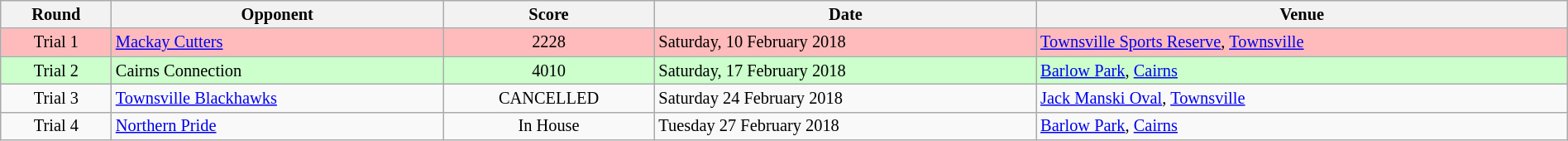<table class="wikitable" style="font-size:85%; bgcolor:#d6d6d6; width:100%;">
<tr>
<th width="">Round</th>
<th width="">Opponent</th>
<th width="">Score</th>
<th width="">Date</th>
<th width="">Venue</th>
</tr>
<tr bgcolor=#FFBBBB>
<td style="text-align:center;">Trial 1</td>
<td> <a href='#'>Mackay Cutters</a></td>
<td style="text-align:center;">2228</td>
<td>Saturday, 10 February 2018</td>
<td><a href='#'>Townsville Sports Reserve</a>, <a href='#'>Townsville</a></td>
</tr>
<tr bgcolor=#CCFFCC>
<td style="text-align:center;">Trial 2</td>
<td> Cairns Connection</td>
<td style="text-align:center;">4010</td>
<td>Saturday, 17 February 2018</td>
<td><a href='#'>Barlow Park</a>, <a href='#'>Cairns</a></td>
</tr>
<tr bgcolor=>
<td style="text-align:center;">Trial 3</td>
<td> <a href='#'>Townsville Blackhawks</a></td>
<td style="text-align:center;">CANCELLED</td>
<td>Saturday 24 February 2018</td>
<td><a href='#'>Jack Manski Oval</a>, <a href='#'>Townsville</a></td>
</tr>
<tr bgcolor=>
<td style="text-align:center;">Trial 4</td>
<td> <a href='#'>Northern Pride</a></td>
<td style="text-align:center;">In House</td>
<td>Tuesday 27 February 2018</td>
<td><a href='#'>Barlow Park</a>, <a href='#'>Cairns</a></td>
</tr>
</table>
